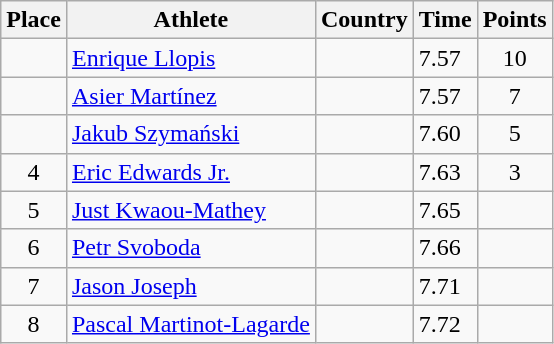<table class="wikitable">
<tr>
<th>Place</th>
<th>Athlete</th>
<th>Country</th>
<th>Time</th>
<th>Points</th>
</tr>
<tr>
<td align=center></td>
<td><a href='#'>Enrique Llopis</a></td>
<td></td>
<td>7.57</td>
<td align=center>10</td>
</tr>
<tr>
<td align=center></td>
<td><a href='#'>Asier Martínez</a></td>
<td></td>
<td>7.57</td>
<td align=center>7</td>
</tr>
<tr>
<td align=center></td>
<td><a href='#'>Jakub Szymański</a></td>
<td></td>
<td>7.60</td>
<td align=center>5</td>
</tr>
<tr>
<td align=center>4</td>
<td><a href='#'>Eric Edwards Jr.</a></td>
<td></td>
<td>7.63</td>
<td align=center>3</td>
</tr>
<tr>
<td align=center>5</td>
<td><a href='#'>Just Kwaou-Mathey</a></td>
<td></td>
<td>7.65</td>
<td align=center></td>
</tr>
<tr>
<td align=center>6</td>
<td><a href='#'>Petr Svoboda</a></td>
<td></td>
<td>7.66</td>
<td align=center></td>
</tr>
<tr>
<td align=center>7</td>
<td><a href='#'>Jason Joseph</a></td>
<td></td>
<td>7.71</td>
<td align=center></td>
</tr>
<tr>
<td align=center>8</td>
<td><a href='#'>Pascal Martinot-Lagarde</a></td>
<td></td>
<td>7.72</td>
<td align=center></td>
</tr>
</table>
